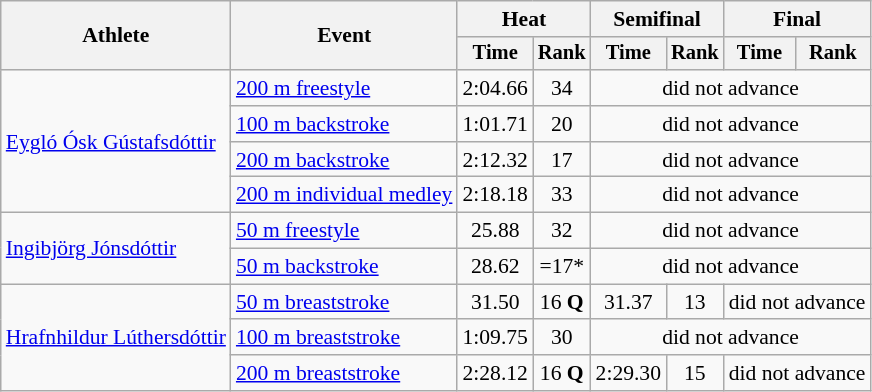<table class=wikitable style="font-size:90%">
<tr>
<th rowspan="2">Athlete</th>
<th rowspan="2">Event</th>
<th colspan="2">Heat</th>
<th colspan="2">Semifinal</th>
<th colspan="2">Final</th>
</tr>
<tr style="font-size:95%">
<th>Time</th>
<th>Rank</th>
<th>Time</th>
<th>Rank</th>
<th>Time</th>
<th>Rank</th>
</tr>
<tr align=center>
<td align=left rowspan=4><a href='#'>Eygló Ósk Gústafsdóttir</a></td>
<td align=left><a href='#'>200 m freestyle</a></td>
<td>2:04.66</td>
<td>34</td>
<td colspan=4>did not advance</td>
</tr>
<tr align=center>
<td align=left><a href='#'>100 m backstroke</a></td>
<td>1:01.71</td>
<td>20</td>
<td colspan=4>did not advance</td>
</tr>
<tr align=center>
<td align=left><a href='#'>200 m backstroke</a></td>
<td>2:12.32</td>
<td>17</td>
<td colspan=4>did not advance</td>
</tr>
<tr align=center>
<td align=left><a href='#'>200 m individual medley</a></td>
<td>2:18.18</td>
<td>33</td>
<td colspan=4>did not advance</td>
</tr>
<tr align=center>
<td align=left rowspan=2><a href='#'>Ingibjörg Jónsdóttir</a></td>
<td align=left><a href='#'>50 m freestyle</a></td>
<td>25.88</td>
<td>32</td>
<td colspan=4>did not advance</td>
</tr>
<tr align=center>
<td align=left><a href='#'>50 m backstroke</a></td>
<td>28.62</td>
<td>=17*</td>
<td colspan=4>did not advance</td>
</tr>
<tr align=center>
<td align=left rowspan=3><a href='#'>Hrafnhildur Lúthersdóttir</a></td>
<td align=left><a href='#'>50 m breaststroke</a></td>
<td>31.50</td>
<td>16 <strong>Q</strong></td>
<td>31.37</td>
<td>13</td>
<td colspan=2>did not advance</td>
</tr>
<tr align=center>
<td align=left><a href='#'>100 m breaststroke</a></td>
<td>1:09.75</td>
<td>30</td>
<td colspan=4>did not advance</td>
</tr>
<tr align=center>
<td align=left><a href='#'>200 m breaststroke</a></td>
<td>2:28.12</td>
<td>16 <strong>Q</strong></td>
<td>2:29.30</td>
<td>15</td>
<td colspan=2>did not advance</td>
</tr>
</table>
